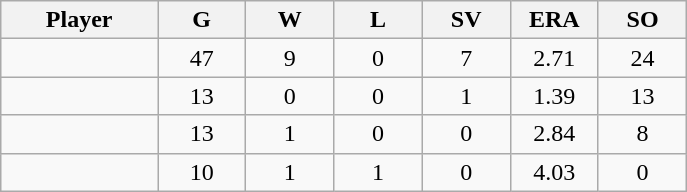<table class="wikitable sortable">
<tr>
<th bgcolor="#DDDDFF" width="16%">Player</th>
<th bgcolor="#DDDDFF" width="9%">G</th>
<th bgcolor="#DDDDFF" width="9%">W</th>
<th bgcolor="#DDDDFF" width="9%">L</th>
<th bgcolor="#DDDDFF" width="9%">SV</th>
<th bgcolor="#DDDDFF" width="9%">ERA</th>
<th bgcolor="#DDDDFF" width="9%">SO</th>
</tr>
<tr align="center">
<td></td>
<td>47</td>
<td>9</td>
<td>0</td>
<td>7</td>
<td>2.71</td>
<td>24</td>
</tr>
<tr align="center">
<td></td>
<td>13</td>
<td>0</td>
<td>0</td>
<td>1</td>
<td>1.39</td>
<td>13</td>
</tr>
<tr align="center">
<td></td>
<td>13</td>
<td>1</td>
<td>0</td>
<td>0</td>
<td>2.84</td>
<td>8</td>
</tr>
<tr align="center">
<td></td>
<td>10</td>
<td>1</td>
<td>1</td>
<td>0</td>
<td>4.03</td>
<td>0</td>
</tr>
</table>
